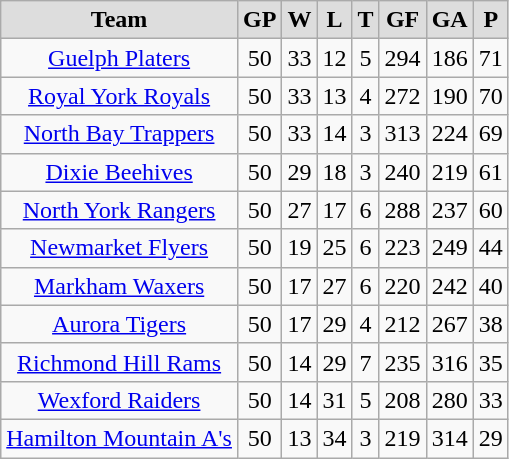<table class="wikitable">
<tr align="center"  bgcolor="#dddddd">
<td><strong>Team</strong></td>
<td><strong>GP</strong></td>
<td><strong>W</strong></td>
<td><strong>L</strong></td>
<td><strong>T</strong></td>
<td><strong>GF</strong></td>
<td><strong>GA</strong></td>
<td><strong>P</strong></td>
</tr>
<tr align="center">
<td><a href='#'>Guelph Platers</a></td>
<td>50</td>
<td>33</td>
<td>12</td>
<td>5</td>
<td>294</td>
<td>186</td>
<td>71</td>
</tr>
<tr align="center">
<td><a href='#'>Royal York Royals</a></td>
<td>50</td>
<td>33</td>
<td>13</td>
<td>4</td>
<td>272</td>
<td>190</td>
<td>70</td>
</tr>
<tr align="center">
<td><a href='#'>North Bay Trappers</a></td>
<td>50</td>
<td>33</td>
<td>14</td>
<td>3</td>
<td>313</td>
<td>224</td>
<td>69</td>
</tr>
<tr align="center">
<td><a href='#'>Dixie Beehives</a></td>
<td>50</td>
<td>29</td>
<td>18</td>
<td>3</td>
<td>240</td>
<td>219</td>
<td>61</td>
</tr>
<tr align="center">
<td><a href='#'>North York Rangers</a></td>
<td>50</td>
<td>27</td>
<td>17</td>
<td>6</td>
<td>288</td>
<td>237</td>
<td>60</td>
</tr>
<tr align="center">
<td><a href='#'>Newmarket Flyers</a></td>
<td>50</td>
<td>19</td>
<td>25</td>
<td>6</td>
<td>223</td>
<td>249</td>
<td>44</td>
</tr>
<tr align="center">
<td><a href='#'>Markham Waxers</a></td>
<td>50</td>
<td>17</td>
<td>27</td>
<td>6</td>
<td>220</td>
<td>242</td>
<td>40</td>
</tr>
<tr align="center">
<td><a href='#'>Aurora Tigers</a></td>
<td>50</td>
<td>17</td>
<td>29</td>
<td>4</td>
<td>212</td>
<td>267</td>
<td>38</td>
</tr>
<tr align="center">
<td><a href='#'>Richmond Hill Rams</a></td>
<td>50</td>
<td>14</td>
<td>29</td>
<td>7</td>
<td>235</td>
<td>316</td>
<td>35</td>
</tr>
<tr align="center">
<td><a href='#'>Wexford Raiders</a></td>
<td>50</td>
<td>14</td>
<td>31</td>
<td>5</td>
<td>208</td>
<td>280</td>
<td>33</td>
</tr>
<tr align="center">
<td><a href='#'>Hamilton Mountain A's</a></td>
<td>50</td>
<td>13</td>
<td>34</td>
<td>3</td>
<td>219</td>
<td>314</td>
<td>29</td>
</tr>
</table>
